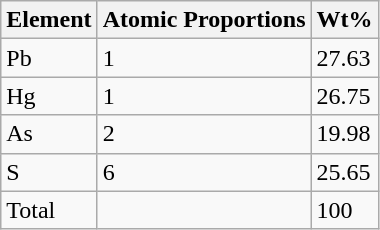<table class="wikitable">
<tr>
<th>Element</th>
<th>Atomic Proportions</th>
<th>Wt%</th>
</tr>
<tr>
<td>Pb</td>
<td>1</td>
<td>27.63</td>
</tr>
<tr>
<td>Hg</td>
<td>1</td>
<td>26.75</td>
</tr>
<tr>
<td>As</td>
<td>2</td>
<td>19.98</td>
</tr>
<tr>
<td>S</td>
<td>6</td>
<td>25.65</td>
</tr>
<tr>
<td>Total</td>
<td></td>
<td>100</td>
</tr>
</table>
